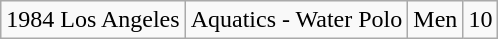<table class="wikitable">
<tr>
<td>1984 Los Angeles</td>
<td>Aquatics - Water Polo</td>
<td>Men</td>
<td>10</td>
</tr>
</table>
